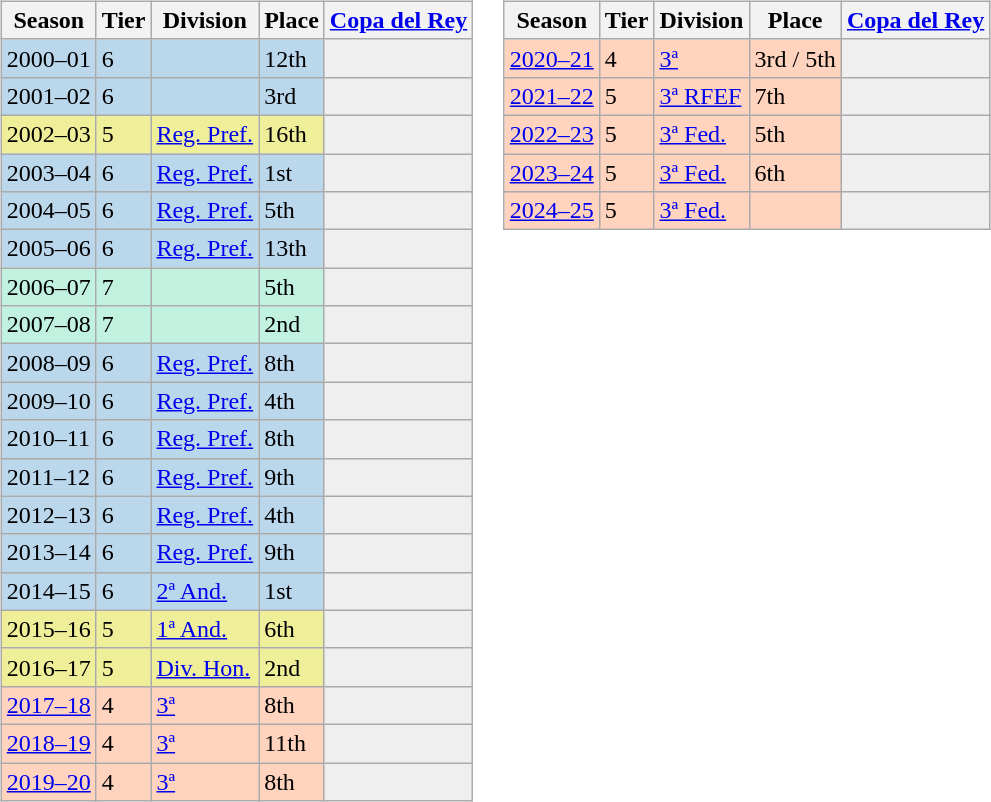<table>
<tr>
<td valign="top" width=0%><br><table class="wikitable">
<tr style="background:#f0f6fa;">
<th>Season</th>
<th>Tier</th>
<th>Division</th>
<th>Place</th>
<th><a href='#'>Copa del Rey</a></th>
</tr>
<tr>
<td style="background:#BBD7EC;">2000–01</td>
<td style="background:#BBD7EC;">6</td>
<td style="background:#BBD7EC;"></td>
<td style="background:#BBD7EC;">12th</td>
<th style="background:#efefef;"></th>
</tr>
<tr>
<td style="background:#BBD7EC;">2001–02</td>
<td style="background:#BBD7EC;">6</td>
<td style="background:#BBD7EC;"></td>
<td style="background:#BBD7EC;">3rd</td>
<th style="background:#efefef;"></th>
</tr>
<tr>
<td style="background:#EFEF99;">2002–03</td>
<td style="background:#EFEF99;">5</td>
<td style="background:#EFEF99;"><a href='#'>Reg. Pref.</a></td>
<td style="background:#EFEF99;">16th</td>
<th style="background:#efefef;"></th>
</tr>
<tr>
<td style="background:#BBD7EC;">2003–04</td>
<td style="background:#BBD7EC;">6</td>
<td style="background:#BBD7EC;"><a href='#'>Reg. Pref.</a></td>
<td style="background:#BBD7EC;">1st</td>
<th style="background:#efefef;"></th>
</tr>
<tr>
<td style="background:#BBD7EC;">2004–05</td>
<td style="background:#BBD7EC;">6</td>
<td style="background:#BBD7EC;"><a href='#'>Reg. Pref.</a></td>
<td style="background:#BBD7EC;">5th</td>
<th style="background:#efefef;"></th>
</tr>
<tr>
<td style="background:#BBD7EC;">2005–06</td>
<td style="background:#BBD7EC;">6</td>
<td style="background:#BBD7EC;"><a href='#'>Reg. Pref.</a></td>
<td style="background:#BBD7EC;">13th</td>
<th style="background:#efefef;"></th>
</tr>
<tr>
<td style="background:#C0F2DF;">2006–07</td>
<td style="background:#C0F2DF;">7</td>
<td style="background:#C0F2DF;"></td>
<td style="background:#C0F2DF;">5th</td>
<th style="background:#efefef;"></th>
</tr>
<tr>
<td style="background:#C0F2DF;">2007–08</td>
<td style="background:#C0F2DF;">7</td>
<td style="background:#C0F2DF;"></td>
<td style="background:#C0F2DF;">2nd</td>
<th style="background:#efefef;"></th>
</tr>
<tr>
<td style="background:#BBD7EC;">2008–09</td>
<td style="background:#BBD7EC;">6</td>
<td style="background:#BBD7EC;"><a href='#'>Reg. Pref.</a></td>
<td style="background:#BBD7EC;">8th</td>
<th style="background:#efefef;"></th>
</tr>
<tr>
<td style="background:#BBD7EC;">2009–10</td>
<td style="background:#BBD7EC;">6</td>
<td style="background:#BBD7EC;"><a href='#'>Reg. Pref.</a></td>
<td style="background:#BBD7EC;">4th</td>
<th style="background:#efefef;"></th>
</tr>
<tr>
<td style="background:#BBD7EC;">2010–11</td>
<td style="background:#BBD7EC;">6</td>
<td style="background:#BBD7EC;"><a href='#'>Reg. Pref.</a></td>
<td style="background:#BBD7EC;">8th</td>
<th style="background:#efefef;"></th>
</tr>
<tr>
<td style="background:#BBD7EC;">2011–12</td>
<td style="background:#BBD7EC;">6</td>
<td style="background:#BBD7EC;"><a href='#'>Reg. Pref.</a></td>
<td style="background:#BBD7EC;">9th</td>
<th style="background:#efefef;"></th>
</tr>
<tr>
<td style="background:#BBD7EC;">2012–13</td>
<td style="background:#BBD7EC;">6</td>
<td style="background:#BBD7EC;"><a href='#'>Reg. Pref.</a></td>
<td style="background:#BBD7EC;">4th</td>
<th style="background:#efefef;"></th>
</tr>
<tr>
<td style="background:#BBD7EC;">2013–14</td>
<td style="background:#BBD7EC;">6</td>
<td style="background:#BBD7EC;"><a href='#'>Reg. Pref.</a></td>
<td style="background:#BBD7EC;">9th</td>
<th style="background:#efefef;"></th>
</tr>
<tr>
<td style="background:#BBD7EC;">2014–15</td>
<td style="background:#BBD7EC;">6</td>
<td style="background:#BBD7EC;"><a href='#'>2ª And.</a></td>
<td style="background:#BBD7EC;">1st</td>
<th style="background:#efefef;"></th>
</tr>
<tr>
<td style="background:#EFEF99;">2015–16</td>
<td style="background:#EFEF99;">5</td>
<td style="background:#EFEF99;"><a href='#'>1ª And.</a></td>
<td style="background:#EFEF99;">6th</td>
<th style="background:#efefef;"></th>
</tr>
<tr>
<td style="background:#EFEF99;">2016–17</td>
<td style="background:#EFEF99;">5</td>
<td style="background:#EFEF99;"><a href='#'>Div. Hon.</a></td>
<td style="background:#EFEF99;">2nd</td>
<th style="background:#efefef;"></th>
</tr>
<tr>
<td style="background:#FFD3BD;"><a href='#'>2017–18</a></td>
<td style="background:#FFD3BD;">4</td>
<td style="background:#FFD3BD;"><a href='#'>3ª</a></td>
<td style="background:#FFD3BD;">8th</td>
<th style="background:#efefef;"></th>
</tr>
<tr>
<td style="background:#FFD3BD;"><a href='#'>2018–19</a></td>
<td style="background:#FFD3BD;">4</td>
<td style="background:#FFD3BD;"><a href='#'>3ª</a></td>
<td style="background:#FFD3BD;">11th</td>
<th style="background:#efefef;"></th>
</tr>
<tr>
<td style="background:#FFD3BD;"><a href='#'>2019–20</a></td>
<td style="background:#FFD3BD;">4</td>
<td style="background:#FFD3BD;"><a href='#'>3ª</a></td>
<td style="background:#FFD3BD;">8th</td>
<th style="background:#efefef;"></th>
</tr>
</table>
</td>
<td valign="top" width=0%><br><table class="wikitable">
<tr style="background:#f0f6fa;">
<th>Season</th>
<th>Tier</th>
<th>Division</th>
<th>Place</th>
<th><a href='#'>Copa del Rey</a></th>
</tr>
<tr>
<td style="background:#FFD3BD;"><a href='#'>2020–21</a></td>
<td style="background:#FFD3BD;">4</td>
<td style="background:#FFD3BD;"><a href='#'>3ª</a></td>
<td style="background:#FFD3BD;">3rd / 5th</td>
<th style="background:#efefef;"></th>
</tr>
<tr>
<td style="background:#FFD3BD;"><a href='#'>2021–22</a></td>
<td style="background:#FFD3BD;">5</td>
<td style="background:#FFD3BD;"><a href='#'>3ª RFEF</a></td>
<td style="background:#FFD3BD;">7th</td>
<th style="background:#efefef;"></th>
</tr>
<tr>
<td style="background:#FFD3BD;"><a href='#'>2022–23</a></td>
<td style="background:#FFD3BD;">5</td>
<td style="background:#FFD3BD;"><a href='#'>3ª Fed.</a></td>
<td style="background:#FFD3BD;">5th</td>
<th style="background:#efefef;"></th>
</tr>
<tr>
<td style="background:#FFD3BD;"><a href='#'>2023–24</a></td>
<td style="background:#FFD3BD;">5</td>
<td style="background:#FFD3BD;"><a href='#'>3ª Fed.</a></td>
<td style="background:#FFD3BD;">6th</td>
<th style="background:#efefef;"></th>
</tr>
<tr>
<td style="background:#FFD3BD;"><a href='#'>2024–25</a></td>
<td style="background:#FFD3BD;">5</td>
<td style="background:#FFD3BD;"><a href='#'>3ª Fed.</a></td>
<td style="background:#FFD3BD;"></td>
<th style="background:#efefef;"></th>
</tr>
</table>
</td>
</tr>
</table>
